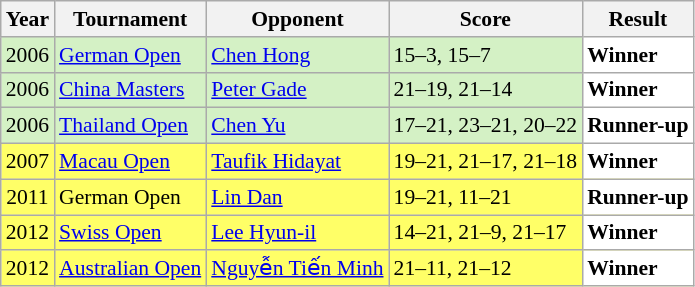<table class="sortable wikitable" style="font-size: 90%;">
<tr>
<th>Year</th>
<th>Tournament</th>
<th>Opponent</th>
<th>Score</th>
<th>Result</th>
</tr>
<tr style="background:#D4F1C5">
<td align="center">2006</td>
<td align="left"><a href='#'>German Open</a></td>
<td align="left"> <a href='#'>Chen Hong</a></td>
<td align="left">15–3, 15–7</td>
<td style="text-align:left; background:white"> <strong>Winner</strong></td>
</tr>
<tr style="background:#D4F1C5">
<td align="center">2006</td>
<td align="left"><a href='#'>China Masters</a></td>
<td align="left"> <a href='#'>Peter Gade</a></td>
<td align="left">21–19, 21–14</td>
<td style="text-align:left; background:white"> <strong>Winner</strong></td>
</tr>
<tr style="background:#D4F1C5">
<td align="center">2006</td>
<td align="left"><a href='#'>Thailand Open</a></td>
<td align="left"> <a href='#'>Chen Yu</a></td>
<td align="left">17–21, 23–21, 20–22</td>
<td style="text-align:left; background:white"> <strong>Runner-up</strong></td>
</tr>
<tr style="background:#FFFF67">
<td align="center">2007</td>
<td align="left"><a href='#'>Macau Open</a></td>
<td align="left"> <a href='#'>Taufik Hidayat</a></td>
<td align="left">19–21, 21–17, 21–18</td>
<td style="text-align:left; background:white"> <strong>Winner</strong></td>
</tr>
<tr style="background:#FFFF67">
<td align="center">2011</td>
<td align="left">German Open</td>
<td align="left"> <a href='#'>Lin Dan</a></td>
<td align="left">19–21, 11–21</td>
<td style="text-align:left; background:white"> <strong>Runner-up</strong></td>
</tr>
<tr style="background:#FFFF67">
<td align="center">2012</td>
<td align="left"><a href='#'>Swiss Open</a></td>
<td align="left"> <a href='#'>Lee Hyun-il</a></td>
<td align="left">14–21, 21–9, 21–17</td>
<td style="text-align:left; background:white"> <strong>Winner</strong></td>
</tr>
<tr style="background:#FFFF67">
<td align="center">2012</td>
<td align="left"><a href='#'>Australian Open</a></td>
<td align="left"> <a href='#'>Nguyễn Tiến Minh</a></td>
<td align="left">21–11, 21–12</td>
<td style="text-align:left; background:white"> <strong>Winner</strong></td>
</tr>
</table>
